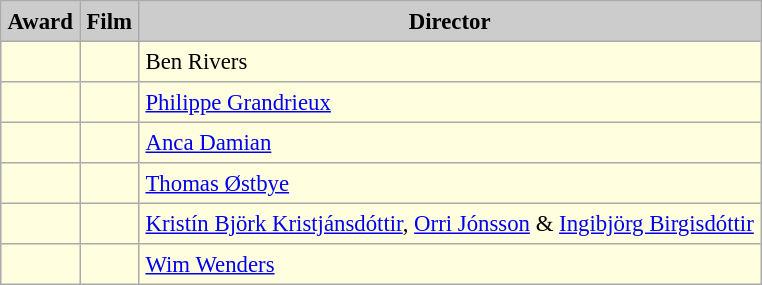<table border="2" cellpadding="4" cellspacing="0" style="margin: 1em 1em 1em 0; background: #F9F9F9; border: 1px solid #AAAAAA; border-collapse: collapse; font-size: 95%;">
<tr style="background:#CCCCCC" align="center">
<th>Award</th>
<th>Film</th>
<th>Director</th>
</tr>
<tr style="background:lightyellow">
<td></td>
<td></td>
<td> Ben Rivers</td>
</tr>
<tr style="background:lightyellow">
<td></td>
<td></td>
<td> <a href='#'>Philippe Grandrieux</a></td>
</tr>
<tr style="background:lightyellow">
<td></td>
<td></td>
<td> <a href='#'>Anca Damian</a></td>
</tr>
<tr style="background:lightyellow">
<td></td>
<td></td>
<td> <a href='#'>Thomas Østbye</a></td>
</tr>
<tr style="background:lightyellow">
<td></td>
<td></td>
<td><a href='#'>Kristín Björk Kristjánsdóttir</a>, <a href='#'>Orri Jónsson</a> & <a href='#'>Ingibjörg Birgisdóttir</a></td>
</tr>
<tr style="background:lightyellow">
<td></td>
<td></td>
<td> <a href='#'>Wim Wenders</a></td>
</tr>
</table>
